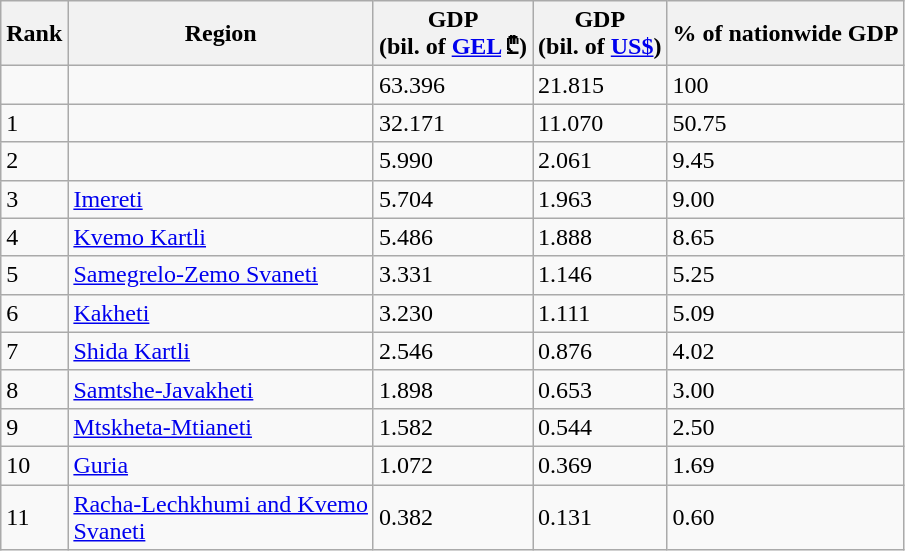<table class="wikitable sortable">
<tr>
<th>Rank</th>
<th>Region</th>
<th>GDP<br>(bil. of <a href='#'>GEL</a> ₾)</th>
<th>GDP<br>(bil. of <a href='#'>US$</a>)</th>
<th>% of nationwide GDP</th>
</tr>
<tr>
<td></td>
<td></td>
<td>63.396</td>
<td>21.815</td>
<td>100</td>
</tr>
<tr>
<td>1</td>
<td></td>
<td>32.171</td>
<td>11.070</td>
<td>50.75</td>
</tr>
<tr>
<td>2</td>
<td></td>
<td>5.990</td>
<td>2.061</td>
<td>9.45</td>
</tr>
<tr>
<td>3</td>
<td><a href='#'>Imereti</a></td>
<td>5.704</td>
<td>1.963</td>
<td>9.00</td>
</tr>
<tr>
<td>4</td>
<td><a href='#'>Kvemo Kartli</a></td>
<td>5.486</td>
<td>1.888</td>
<td>8.65</td>
</tr>
<tr>
<td>5</td>
<td><a href='#'>Samegrelo-Zemo Svaneti</a></td>
<td>3.331</td>
<td>1.146</td>
<td>5.25</td>
</tr>
<tr>
<td>6</td>
<td><a href='#'>Kakheti</a></td>
<td>3.230</td>
<td>1.111</td>
<td>5.09</td>
</tr>
<tr>
<td>7</td>
<td><a href='#'>Shida Kartli</a></td>
<td>2.546</td>
<td>0.876</td>
<td>4.02</td>
</tr>
<tr>
<td>8</td>
<td><a href='#'>Samtshe-Javakheti</a></td>
<td>1.898</td>
<td>0.653</td>
<td>3.00</td>
</tr>
<tr>
<td>9</td>
<td><a href='#'>Mtskheta-Mtianeti</a></td>
<td>1.582</td>
<td>0.544</td>
<td>2.50</td>
</tr>
<tr>
<td>10</td>
<td><a href='#'>Guria</a></td>
<td>1.072</td>
<td>0.369</td>
<td>1.69</td>
</tr>
<tr>
<td>11</td>
<td><a href='#'>Racha-Lechkhumi and Kvemo</a><br><a href='#'>Svaneti</a></td>
<td>0.382</td>
<td>0.131</td>
<td>0.60</td>
</tr>
</table>
